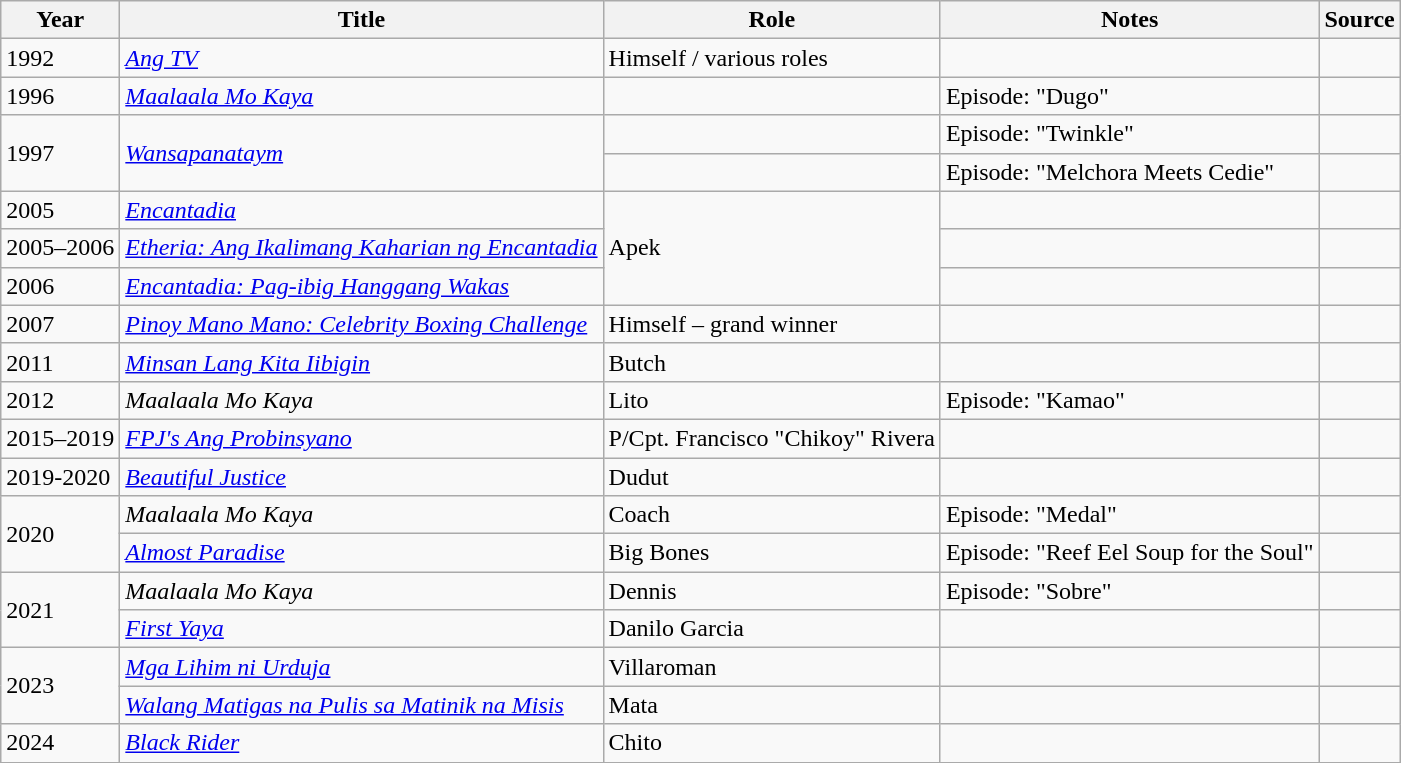<table class="wikitable sortable" >
<tr>
<th>Year</th>
<th>Title</th>
<th>Role</th>
<th class="unsortable">Notes </th>
<th class="unsortable">Source </th>
</tr>
<tr>
<td>1992</td>
<td><em><a href='#'>Ang TV</a></em></td>
<td>Himself / various roles</td>
<td></td>
<td></td>
</tr>
<tr>
<td>1996</td>
<td><em><a href='#'>Maalaala Mo Kaya</a></em></td>
<td></td>
<td>Episode: "Dugo"</td>
<td></td>
</tr>
<tr>
<td rowspan="2">1997</td>
<td rowspan="2"><em><a href='#'>Wansapanataym</a></em></td>
<td></td>
<td>Episode: "Twinkle"</td>
<td></td>
</tr>
<tr>
<td></td>
<td>Episode: "Melchora Meets Cedie"</td>
<td></td>
</tr>
<tr>
<td>2005</td>
<td><em><a href='#'>Encantadia</a></em></td>
<td rowspan="3">Apek</td>
<td></td>
<td></td>
</tr>
<tr>
<td>2005–2006</td>
<td><em><a href='#'>Etheria: Ang Ikalimang Kaharian ng Encantadia</a></em></td>
<td></td>
<td></td>
</tr>
<tr>
<td>2006</td>
<td><em><a href='#'>Encantadia: Pag-ibig Hanggang Wakas</a></em></td>
<td></td>
<td></td>
</tr>
<tr>
<td>2007</td>
<td><em><a href='#'>Pinoy Mano Mano: Celebrity Boxing Challenge</a></em></td>
<td>Himself – grand winner</td>
<td></td>
<td></td>
</tr>
<tr>
<td>2011</td>
<td><em><a href='#'>Minsan Lang Kita Iibigin</a></em></td>
<td>Butch</td>
<td></td>
<td></td>
</tr>
<tr>
<td>2012</td>
<td><em>Maalaala Mo Kaya</em></td>
<td>Lito</td>
<td>Episode: "Kamao"</td>
<td></td>
</tr>
<tr>
<td>2015–2019</td>
<td><em><a href='#'>FPJ's Ang Probinsyano</a></em></td>
<td>P/Cpt. Francisco "Chikoy" Rivera</td>
<td></td>
<td></td>
</tr>
<tr>
<td>2019-2020</td>
<td><em><a href='#'>Beautiful Justice</a></em></td>
<td>Dudut</td>
<td></td>
<td></td>
</tr>
<tr>
<td rowspan="2">2020</td>
<td><em>Maalaala Mo Kaya</em></td>
<td>Coach</td>
<td>Episode: "Medal"</td>
<td></td>
</tr>
<tr>
<td><em><a href='#'>Almost Paradise</a></em></td>
<td>Big Bones</td>
<td>Episode: "Reef Eel Soup for the Soul"</td>
<td></td>
</tr>
<tr>
<td rowspan="2">2021</td>
<td><em>Maalaala Mo Kaya</em></td>
<td>Dennis</td>
<td>Episode: "Sobre"</td>
<td></td>
</tr>
<tr>
<td><em><a href='#'>First Yaya</a></em></td>
<td>Danilo Garcia</td>
<td></td>
<td></td>
</tr>
<tr>
<td rowspan="2">2023</td>
<td><em><a href='#'>Mga Lihim ni Urduja</a></em></td>
<td>Villaroman</td>
<td></td>
<td></td>
</tr>
<tr>
<td><em><a href='#'>Walang Matigas na Pulis sa Matinik na Misis</a></em></td>
<td>Mata</td>
<td></td>
<td></td>
</tr>
<tr>
<td>2024</td>
<td><a href='#'><em>Black Rider</em></a></td>
<td>Chito</td>
<td></td>
<td></td>
</tr>
<tr>
</tr>
</table>
